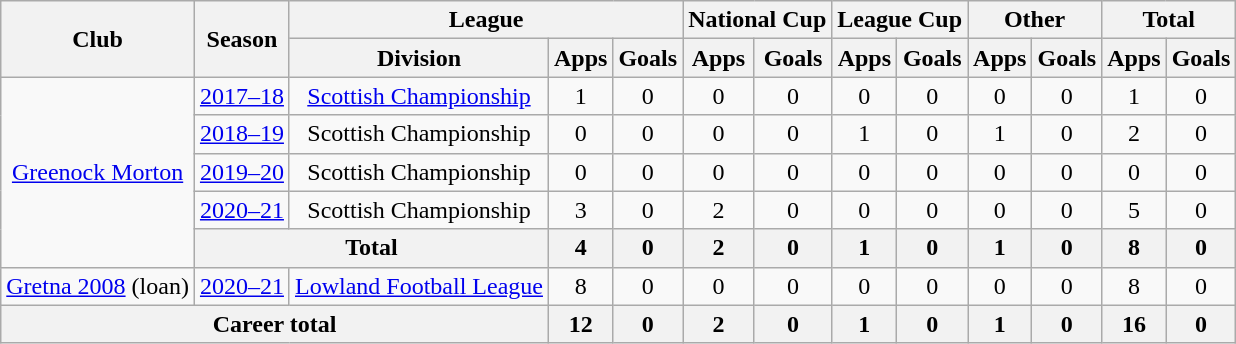<table class="wikitable" style="text-align:center">
<tr>
<th rowspan="2">Club</th>
<th rowspan="2">Season</th>
<th colspan="3">League</th>
<th colspan="2">National Cup</th>
<th colspan="2">League Cup</th>
<th colspan="2">Other</th>
<th colspan="2">Total</th>
</tr>
<tr>
<th>Division</th>
<th>Apps</th>
<th>Goals</th>
<th>Apps</th>
<th>Goals</th>
<th>Apps</th>
<th>Goals</th>
<th>Apps</th>
<th>Goals</th>
<th>Apps</th>
<th>Goals</th>
</tr>
<tr>
<td rowspan=5><a href='#'>Greenock Morton</a></td>
<td><a href='#'>2017–18</a></td>
<td><a href='#'>Scottish Championship</a></td>
<td>1</td>
<td>0</td>
<td>0</td>
<td>0</td>
<td>0</td>
<td>0</td>
<td>0</td>
<td>0</td>
<td>1</td>
<td>0</td>
</tr>
<tr>
<td><a href='#'>2018–19</a></td>
<td>Scottish Championship</td>
<td>0</td>
<td>0</td>
<td>0</td>
<td>0</td>
<td>1</td>
<td>0</td>
<td>1</td>
<td>0</td>
<td>2</td>
<td>0</td>
</tr>
<tr>
<td><a href='#'>2019–20</a></td>
<td>Scottish Championship</td>
<td>0</td>
<td>0</td>
<td>0</td>
<td>0</td>
<td>0</td>
<td>0</td>
<td>0</td>
<td>0</td>
<td>0</td>
<td>0</td>
</tr>
<tr>
<td><a href='#'>2020–21</a></td>
<td>Scottish Championship</td>
<td>3</td>
<td>0</td>
<td>2</td>
<td>0</td>
<td>0</td>
<td>0</td>
<td>0</td>
<td>0</td>
<td>5</td>
<td>0</td>
</tr>
<tr>
<th colspan=2>Total</th>
<th>4</th>
<th>0</th>
<th>2</th>
<th>0</th>
<th>1</th>
<th>0</th>
<th>1</th>
<th>0</th>
<th>8</th>
<th>0</th>
</tr>
<tr>
<td><a href='#'>Gretna 2008</a> (loan)</td>
<td><a href='#'>2020–21</a></td>
<td><a href='#'>Lowland Football League</a></td>
<td>8</td>
<td>0</td>
<td>0</td>
<td>0</td>
<td>0</td>
<td>0</td>
<td>0</td>
<td>0</td>
<td>8</td>
<td>0</td>
</tr>
<tr>
<th colspan=3>Career total</th>
<th>12</th>
<th>0</th>
<th>2</th>
<th>0</th>
<th>1</th>
<th>0</th>
<th>1</th>
<th>0</th>
<th>16</th>
<th>0</th>
</tr>
</table>
